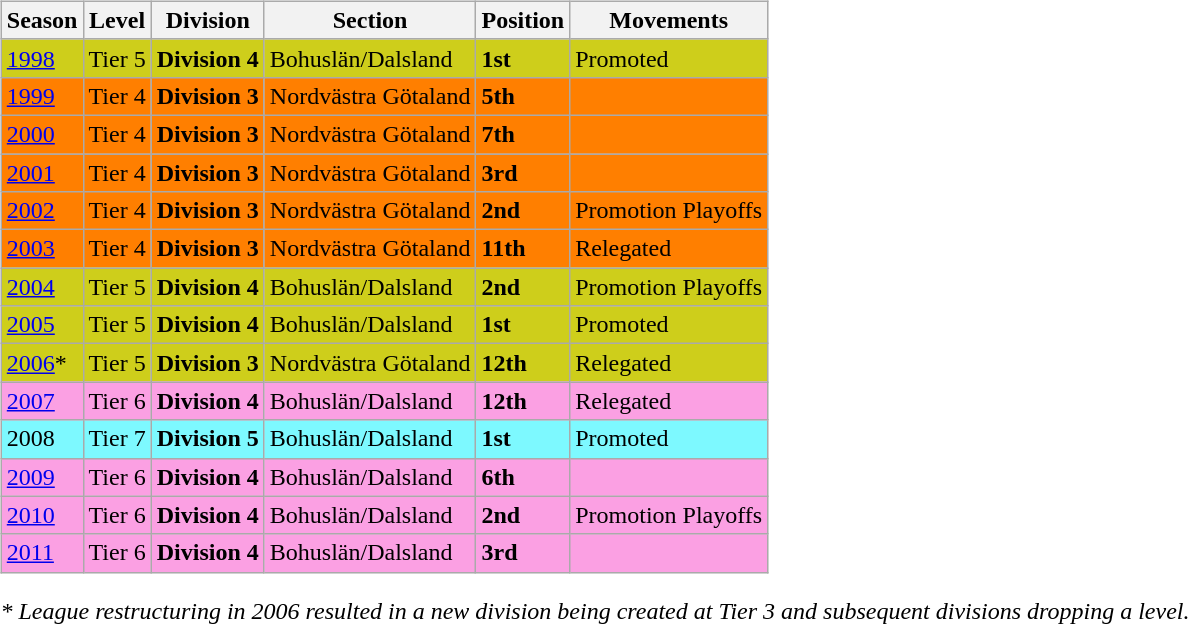<table>
<tr>
<td valign="top" width=0%><br><table class="wikitable">
<tr style="background:#f0f6fa;">
<th><strong>Season</strong></th>
<th><strong>Level</strong></th>
<th><strong>Division</strong></th>
<th><strong>Section</strong></th>
<th><strong>Position</strong></th>
<th><strong>Movements</strong></th>
</tr>
<tr>
<td style="background:#CECE1B;"><a href='#'>1998</a></td>
<td style="background:#CECE1B;">Tier 5</td>
<td style="background:#CECE1B;"><strong>Division 4</strong></td>
<td style="background:#CECE1B;">Bohuslän/Dalsland</td>
<td style="background:#CECE1B;"><strong>1st</strong></td>
<td style="background:#CECE1B;">Promoted</td>
</tr>
<tr>
<td style="background:#FF7F00;"><a href='#'>1999</a></td>
<td style="background:#FF7F00;">Tier 4</td>
<td style="background:#FF7F00;"><strong>Division 3</strong></td>
<td style="background:#FF7F00;">Nordvästra Götaland</td>
<td style="background:#FF7F00;"><strong>5th</strong></td>
<td style="background:#FF7F00;"></td>
</tr>
<tr>
<td style="background:#FF7F00;"><a href='#'>2000</a></td>
<td style="background:#FF7F00;">Tier 4</td>
<td style="background:#FF7F00;"><strong>Division 3</strong></td>
<td style="background:#FF7F00;">Nordvästra Götaland</td>
<td style="background:#FF7F00;"><strong>7th</strong></td>
<td style="background:#FF7F00;"></td>
</tr>
<tr>
<td style="background:#FF7F00;"><a href='#'>2001</a></td>
<td style="background:#FF7F00;">Tier 4</td>
<td style="background:#FF7F00;"><strong>Division 3</strong></td>
<td style="background:#FF7F00;">Nordvästra Götaland</td>
<td style="background:#FF7F00;"><strong>3rd</strong></td>
<td style="background:#FF7F00;"></td>
</tr>
<tr>
<td style="background:#FF7F00;"><a href='#'>2002</a></td>
<td style="background:#FF7F00;">Tier 4</td>
<td style="background:#FF7F00;"><strong>Division 3</strong></td>
<td style="background:#FF7F00;">Nordvästra Götaland</td>
<td style="background:#FF7F00;"><strong>2nd</strong></td>
<td style="background:#FF7F00;">Promotion Playoffs</td>
</tr>
<tr>
<td style="background:#FF7F00;"><a href='#'>2003</a></td>
<td style="background:#FF7F00;">Tier 4</td>
<td style="background:#FF7F00;"><strong>Division 3</strong></td>
<td style="background:#FF7F00;">Nordvästra Götaland</td>
<td style="background:#FF7F00;"><strong>11th</strong></td>
<td style="background:#FF7F00;">Relegated</td>
</tr>
<tr>
<td style="background:#CECE1B;"><a href='#'>2004</a></td>
<td style="background:#CECE1B;">Tier 5</td>
<td style="background:#CECE1B;"><strong>Division 4</strong></td>
<td style="background:#CECE1B;">Bohuslän/Dalsland</td>
<td style="background:#CECE1B;"><strong>2nd</strong></td>
<td style="background:#CECE1B;">Promotion Playoffs</td>
</tr>
<tr>
<td style="background:#CECE1B;"><a href='#'>2005</a></td>
<td style="background:#CECE1B;">Tier 5</td>
<td style="background:#CECE1B;"><strong>Division 4</strong></td>
<td style="background:#CECE1B;">Bohuslän/Dalsland</td>
<td style="background:#CECE1B;"><strong>1st</strong></td>
<td style="background:#CECE1B;">Promoted</td>
</tr>
<tr>
<td style="background:#CECE1B;"><a href='#'>2006</a>*</td>
<td style="background:#CECE1B;">Tier 5</td>
<td style="background:#CECE1B;"><strong>Division 3</strong></td>
<td style="background:#CECE1B;">Nordvästra Götaland</td>
<td style="background:#CECE1B;"><strong>12th</strong></td>
<td style="background:#CECE1B;">Relegated</td>
</tr>
<tr>
<td style="background:#FBA0E3;"><a href='#'>2007</a></td>
<td style="background:#FBA0E3;">Tier 6</td>
<td style="background:#FBA0E3;"><strong>Division 4</strong></td>
<td style="background:#FBA0E3;">Bohuslän/Dalsland</td>
<td style="background:#FBA0E3;"><strong>12th</strong></td>
<td style="background:#FBA0E3;">Relegated</td>
</tr>
<tr>
<td style="background:#7DF9FF;">2008</td>
<td style="background:#7DF9FF;">Tier 7</td>
<td style="background:#7DF9FF;"><strong>Division 5</strong></td>
<td style="background:#7DF9FF;">Bohuslän/Dalsland</td>
<td style="background:#7DF9FF;"><strong>1st</strong></td>
<td style="background:#7DF9FF;">Promoted</td>
</tr>
<tr>
<td style="background:#FBA0E3;"><a href='#'>2009</a></td>
<td style="background:#FBA0E3;">Tier 6</td>
<td style="background:#FBA0E3;"><strong>Division 4</strong></td>
<td style="background:#FBA0E3;">Bohuslän/Dalsland</td>
<td style="background:#FBA0E3;"><strong>6th</strong></td>
<td style="background:#FBA0E3;"></td>
</tr>
<tr>
<td style="background:#FBA0E3;"><a href='#'>2010</a></td>
<td style="background:#FBA0E3;">Tier 6</td>
<td style="background:#FBA0E3;"><strong>Division 4</strong></td>
<td style="background:#FBA0E3;">Bohuslän/Dalsland</td>
<td style="background:#FBA0E3;"><strong>2nd</strong></td>
<td style="background:#FBA0E3;">Promotion Playoffs</td>
</tr>
<tr>
<td style="background:#FBA0E3;"><a href='#'>2011</a></td>
<td style="background:#FBA0E3;">Tier 6</td>
<td style="background:#FBA0E3;"><strong>Division 4</strong></td>
<td style="background:#FBA0E3;">Bohuslän/Dalsland</td>
<td style="background:#FBA0E3;"><strong>3rd</strong></td>
<td style="background:#FBA0E3;"></td>
</tr>
</table>
<em>* League restructuring in 2006 resulted in a new division being created at Tier 3 and subsequent divisions dropping a level.</em>


</td>
</tr>
</table>
